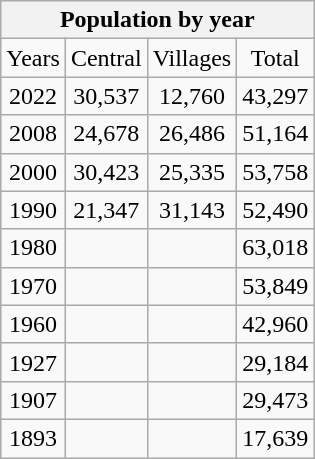<table class="wikitable">
<tr>
<th colspan=4>Population by year</th>
</tr>
<tr>
<td align="left">Years</td>
<td align="center">Central</td>
<td align="right">Villages</td>
<td align="center">Total</td>
</tr>
<tr>
<td align="center">2022</td>
<td align="center">30,537</td>
<td align="center">12,760</td>
<td align="center">43,297</td>
</tr>
<tr>
<td align="center">2008</td>
<td align="center">24,678</td>
<td align="center">26,486</td>
<td align="center">51,164</td>
</tr>
<tr>
<td align="center">2000</td>
<td align="center">30,423</td>
<td align="center">25,335</td>
<td align="center">53,758</td>
</tr>
<tr>
<td align="center">1990</td>
<td align="center">21,347</td>
<td align="center">31,143</td>
<td align="center">52,490</td>
</tr>
<tr>
<td align="center">1980</td>
<td align="center"></td>
<td align="center"></td>
<td align="center">63,018</td>
</tr>
<tr>
<td align="center">1970</td>
<td align="center"></td>
<td align="center"></td>
<td align="center">53,849</td>
</tr>
<tr>
<td align="center">1960</td>
<td align="center"></td>
<td align="center"></td>
<td align="center">42,960</td>
</tr>
<tr>
<td align="center">1927</td>
<td align="right"></td>
<td align="right"></td>
<td align="center">29,184</td>
</tr>
<tr>
<td align="center">1907</td>
<td align="right"></td>
<td align="right"></td>
<td align="center">29,473</td>
</tr>
<tr>
<td align="center">1893</td>
<td align="right"></td>
<td align="right"></td>
<td align="center">17,639</td>
</tr>
</table>
